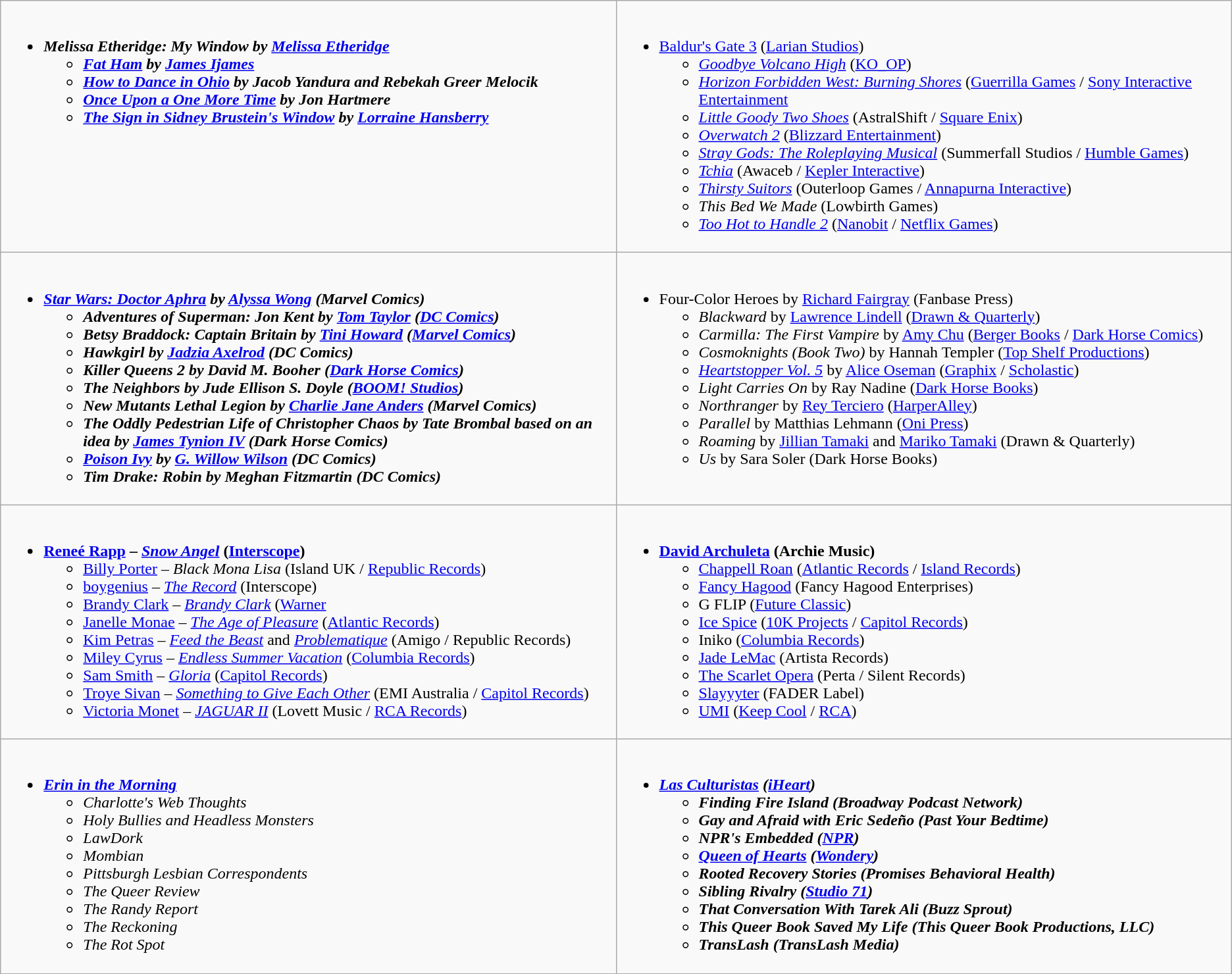<table class=wikitable>
<tr>
<td style="vertical-align:top; width:50%;"><br><ul><li><strong><em>Melissa Etheridge: My Window<em> by <a href='#'>Melissa Etheridge</a><strong><ul><li></em><a href='#'>Fat Ham</a><em> by <a href='#'>James Ijames</a></li><li></em><a href='#'>How to Dance in Ohio</a><em> by Jacob Yandura and Rebekah Greer Melocik</li><li></em><a href='#'>Once Upon a One More Time</a><em> by Jon Hartmere</li><li></em><a href='#'>The Sign in Sidney Brustein's Window</a><em> by <a href='#'>Lorraine Hansberry</a></li></ul></li></ul></td>
<td style="vertical-align:top; width:50%;"><br><ul><li></em></strong><a href='#'>Baldur's Gate 3</a></em> (<a href='#'>Larian Studios</a>)</strong><ul><li><em><a href='#'>Goodbye Volcano High</a></em> (<a href='#'>KO_OP</a>)</li><li><em><a href='#'>Horizon Forbidden West: Burning Shores</a></em> (<a href='#'>Guerrilla Games</a> / <a href='#'>Sony Interactive Entertainment</a></li><li><em><a href='#'>Little Goody Two Shoes</a></em> (AstralShift / <a href='#'>Square Enix</a>)</li><li><em><a href='#'>Overwatch 2</a></em> (<a href='#'>Blizzard Entertainment</a>)</li><li><em><a href='#'>Stray Gods: The Roleplaying Musical</a></em> (Summerfall Studios / <a href='#'>Humble Games</a>)</li><li><em><a href='#'>Tchia</a></em> (Awaceb / <a href='#'>Kepler Interactive</a>)</li><li><em><a href='#'>Thirsty Suitors</a></em> (Outerloop Games / <a href='#'>Annapurna Interactive</a>)</li><li><em>This Bed We Made</em> (Lowbirth Games)</li><li><em><a href='#'>Too Hot to Handle 2</a></em> (<a href='#'>Nanobit</a> / <a href='#'>Netflix Games</a>)</li></ul></li></ul></td>
</tr>
<tr>
<td style="vertical-align:top; width:50%;"><br><ul><li><strong><em><a href='#'>Star Wars: Doctor Aphra</a><em> by <a href='#'>Alyssa Wong</a> (Marvel Comics)<strong><ul><li></em>Adventures of Superman: Jon Kent<em> by <a href='#'>Tom Taylor</a> (<a href='#'>DC Comics</a>)</li><li></em>Betsy Braddock: Captain Britain<em> by <a href='#'>Tini Howard</a> (<a href='#'>Marvel Comics</a>)</li><li></em>Hawkgirl<em> by <a href='#'>Jadzia Axelrod</a> (DC Comics)</li><li></em>Killer Queens 2<em> by David M. Booher (<a href='#'>Dark Horse Comics</a>)</li><li></em>The Neighbors<em> by Jude Ellison S. Doyle (<a href='#'>BOOM! Studios</a>)</li><li></em>New Mutants Lethal Legion<em> by <a href='#'>Charlie Jane Anders</a> (Marvel Comics)</li><li></em>The Oddly Pedestrian Life of Christopher Chaos<em> by Tate Brombal based on an idea by <a href='#'>James Tynion IV</a> (Dark Horse Comics)</li><li></em><a href='#'>Poison Ivy</a><em> by <a href='#'>G. Willow Wilson</a> (DC Comics)</li><li></em>Tim Drake: Robin<em> by Meghan Fitzmartin (DC Comics)</li></ul></li></ul></td>
<td style="vertical-align:top; width:50%;"><br><ul><li></em></strong>Four-Color Heroes</em> by <a href='#'>Richard Fairgray</a> (Fanbase Press)</strong><ul><li><em>Blackward</em> by <a href='#'>Lawrence Lindell</a> (<a href='#'>Drawn & Quarterly</a>)</li><li><em>Carmilla: The First Vampire</em> by <a href='#'>Amy Chu</a> (<a href='#'>Berger Books</a> / <a href='#'>Dark Horse Comics</a>)</li><li><em>Cosmoknights (Book Two)</em> by Hannah Templer (<a href='#'>Top Shelf Productions</a>)</li><li><em><a href='#'>Heartstopper Vol. 5</a></em> by <a href='#'>Alice Oseman</a> (<a href='#'>Graphix</a> / <a href='#'>Scholastic</a>)</li><li><em>Light Carries On</em> by Ray Nadine (<a href='#'>Dark Horse Books</a>)</li><li><em>Northranger</em> by <a href='#'>Rey Terciero</a> (<a href='#'>HarperAlley</a>)</li><li><em>Parallel</em> by Matthias Lehmann (<a href='#'>Oni Press</a>)</li><li><em>Roaming</em> by <a href='#'>Jillian Tamaki</a> and <a href='#'>Mariko Tamaki</a> (Drawn & Quarterly)</li><li><em>Us</em> by Sara Soler (Dark Horse Books)</li></ul></li></ul></td>
</tr>
<tr>
<td style="vertical-align:top; width:50%;"><br><ul><li><strong><a href='#'>Reneé Rapp</a> – <em><a href='#'>Snow Angel</a></em> (<a href='#'>Interscope</a>)</strong><ul><li><a href='#'>Billy Porter</a> – <em>Black Mona Lisa</em> (Island UK / <a href='#'>Republic Records</a>)</li><li><a href='#'>boygenius</a> – <em><a href='#'>The Record</a></em> (Interscope)</li><li><a href='#'>Brandy Clark</a> – <em><a href='#'>Brandy Clark</a></em> (<a href='#'>Warner</a></li><li><a href='#'>Janelle Monae</a> – <em><a href='#'>The Age of Pleasure</a></em> (<a href='#'>Atlantic Records</a>)</li><li><a href='#'>Kim Petras</a> – <em><a href='#'>Feed the Beast</a></em> and <em><a href='#'>Problematique</a></em> (Amigo / Republic Records)</li><li><a href='#'>Miley Cyrus</a> – <em><a href='#'>Endless Summer Vacation</a></em> (<a href='#'>Columbia Records</a>)</li><li><a href='#'>Sam Smith</a> – <em><a href='#'>Gloria</a></em> (<a href='#'>Capitol Records</a>)</li><li><a href='#'>Troye Sivan</a> – <em><a href='#'>Something to Give Each Other</a></em> (EMI Australia / <a href='#'>Capitol Records</a>)</li><li><a href='#'>Victoria Monet</a> – <em><a href='#'>JAGUAR II</a></em> (Lovett Music / <a href='#'>RCA Records</a>)</li></ul></li></ul></td>
<td style="vertical-align:top; width:50%;"><br><ul><li><strong><a href='#'>David Archuleta</a> (Archie Music)</strong><ul><li><a href='#'>Chappell Roan</a> (<a href='#'>Atlantic Records</a> / <a href='#'>Island Records</a>)</li><li><a href='#'>Fancy Hagood</a> (Fancy Hagood Enterprises)</li><li>G FLIP (<a href='#'>Future Classic</a>)</li><li><a href='#'>Ice Spice</a> (<a href='#'>10K Projects</a> / <a href='#'>Capitol Records</a>)</li><li>Iniko (<a href='#'>Columbia Records</a>)</li><li><a href='#'>Jade LeMac</a> (Artista Records)</li><li><a href='#'>The Scarlet Opera</a> (Perta / Silent Records)</li><li><a href='#'>Slayyyter</a> (FADER Label)</li><li><a href='#'>UMI</a> (<a href='#'>Keep Cool</a> / <a href='#'>RCA</a>)</li></ul></li></ul></td>
</tr>
<tr>
<td style="vertical-align:top; width:50%;"><br><ul><li><strong><em><a href='#'>Erin in the Morning</a></em></strong><ul><li><em>Charlotte's Web Thoughts</em></li><li><em>Holy Bullies and Headless Monsters</em></li><li><em>LawDork</em></li><li><em>Mombian</em></li><li><em>Pittsburgh Lesbian Correspondents</em></li><li><em>The Queer Review</em></li><li><em>The Randy Report</em></li><li><em>The Reckoning</em></li><li><em>The Rot Spot</em></li></ul></li></ul></td>
<td style="vertical-align:top; width:50%;"><br><ul><li><strong><em><a href='#'>Las Culturistas</a><em> (<a href='#'>iHeart</a>)<strong><ul><li></em>Finding Fire Island<em> (Broadway Podcast Network)</li><li></em>Gay and Afraid with Eric Sedeño<em> (Past Your Bedtime)</li><li></em>NPR's Embedded<em> (<a href='#'>NPR</a>)</li><li></em><a href='#'>Queen of Hearts</a><em> (<a href='#'>Wondery</a>)</li><li></em>Rooted Recovery Stories<em> (Promises Behavioral Health)</li><li></em>Sibling Rivalry<em> (<a href='#'>Studio 71</a>)</li><li></em>That Conversation With Tarek Ali<em> (Buzz Sprout)</li><li></em>This Queer Book Saved My Life<em> (This Queer Book Productions, LLC)</li><li></em>TransLash<em> (TransLash Media)</li></ul></li></ul></td>
</tr>
</table>
